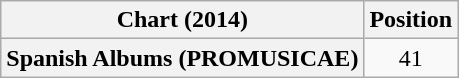<table class="wikitable plainrowheaders" style="text-align:center">
<tr>
<th scope="col">Chart (2014)</th>
<th scope="col">Position</th>
</tr>
<tr>
<th scope="row">Spanish Albums (PROMUSICAE)</th>
<td>41</td>
</tr>
</table>
